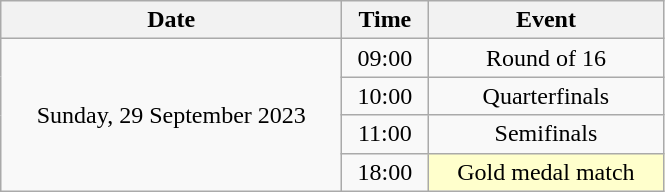<table class = "wikitable" style="text-align:center;">
<tr>
<th width=220>Date</th>
<th width=50>Time</th>
<th width=150>Event</th>
</tr>
<tr>
<td rowspan=4>Sunday, 29 September 2023</td>
<td>09:00</td>
<td>Round of 16</td>
</tr>
<tr>
<td>10:00</td>
<td>Quarterfinals</td>
</tr>
<tr>
<td>11:00</td>
<td>Semifinals</td>
</tr>
<tr>
<td>18:00</td>
<td bgcolor=ffffcc>Gold medal match</td>
</tr>
</table>
